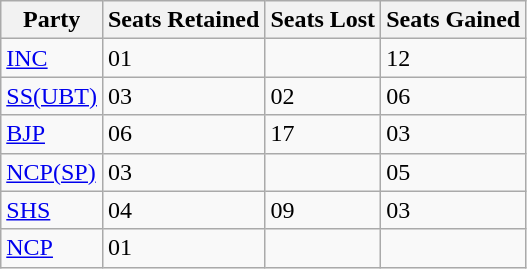<table class="wikitable">
<tr>
<th>Party</th>
<th>Seats Retained</th>
<th>Seats Lost</th>
<th>Seats Gained</th>
</tr>
<tr |>
<td><a href='#'>INC</a></td>
<td>01</td>
<td></td>
<td> 12</td>
</tr>
<tr |>
<td><a href='#'>SS(UBT)</a></td>
<td>03</td>
<td> 02</td>
<td> 06</td>
</tr>
<tr |>
<td><a href='#'>BJP</a></td>
<td>06</td>
<td> 17</td>
<td> 03</td>
</tr>
<tr |>
<td><a href='#'>NCP(SP)</a></td>
<td>03</td>
<td></td>
<td> 05</td>
</tr>
<tr |>
<td><a href='#'>SHS</a></td>
<td>04</td>
<td> 09</td>
<td> 03</td>
</tr>
<tr |>
<td><a href='#'>NCP</a></td>
<td>01</td>
<td></td>
<td></td>
</tr>
</table>
